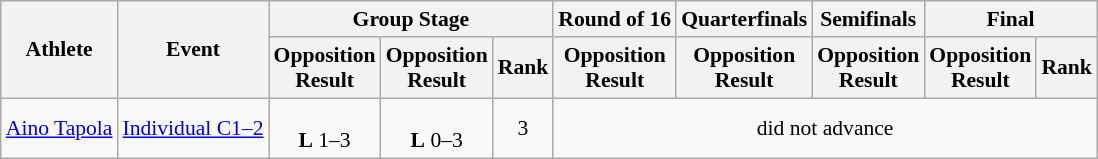<table class=wikitable style="font-size:90%">
<tr>
<th rowspan="2">Athlete</th>
<th rowspan="2">Event</th>
<th colspan="3">Group Stage</th>
<th>Round of 16</th>
<th>Quarterfinals</th>
<th>Semifinals</th>
<th colspan="2">Final</th>
</tr>
<tr>
<th>Opposition<br>Result</th>
<th>Opposition<br>Result</th>
<th>Rank</th>
<th>Opposition<br>Result</th>
<th>Opposition<br>Result</th>
<th>Opposition<br>Result</th>
<th>Opposition<br>Result</th>
<th>Rank</th>
</tr>
<tr align=center>
<td align=left><a href='#'>Aino Tapola</a></td>
<td align=left><a href='#'>Individual C1–2</a></td>
<td><br><strong>L</strong> 1–3</td>
<td><br><strong>L</strong> 0–3</td>
<td>3</td>
<td colspan=5>did not advance</td>
</tr>
</table>
